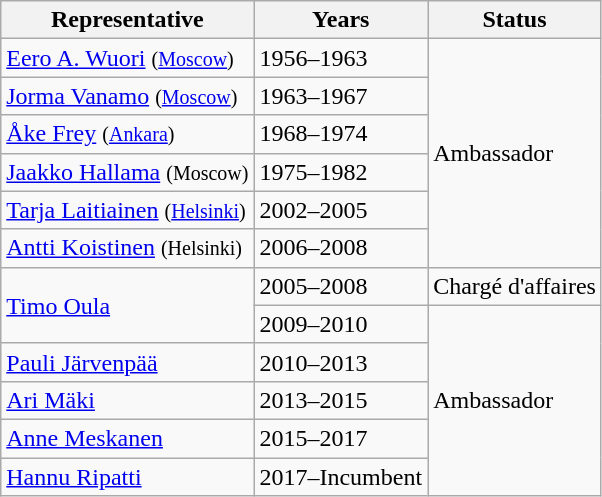<table class="wikitable sortable">
<tr>
<th>Representative</th>
<th>Years</th>
<th>Status</th>
</tr>
<tr>
<td><a href='#'>Eero A. Wuori</a> <small>(<a href='#'>Moscow</a>)</small></td>
<td>1956–1963</td>
<td rowspan="6">Ambassador</td>
</tr>
<tr>
<td><a href='#'>Jorma Vanamo</a>  <small>(<a href='#'>Moscow</a>)</small></td>
<td>1963–1967</td>
</tr>
<tr>
<td><a href='#'>Åke Frey</a> <small>(<a href='#'>Ankara</a>)</small></td>
<td>1968–1974</td>
</tr>
<tr>
<td><a href='#'>Jaakko Hallama</a> <small>(Moscow)</small></td>
<td>1975–1982</td>
</tr>
<tr>
<td><a href='#'>Tarja Laitiainen</a> <small>(<a href='#'>Helsinki</a>)</small></td>
<td>2002–2005</td>
</tr>
<tr>
<td><a href='#'>Antti Koistinen</a> <small>(Helsinki)</small></td>
<td>2006–2008</td>
</tr>
<tr>
<td rowspan="2"><a href='#'>Timo Oula</a></td>
<td>2005–2008</td>
<td>Chargé d'affaires</td>
</tr>
<tr>
<td>2009–2010</td>
<td rowspan="5">Ambassador</td>
</tr>
<tr>
<td><a href='#'>Pauli Järvenpää</a></td>
<td>2010–2013</td>
</tr>
<tr>
<td><a href='#'>Ari Mäki</a></td>
<td>2013–2015</td>
</tr>
<tr>
<td><a href='#'>Anne Meskanen</a></td>
<td>2015–2017</td>
</tr>
<tr>
<td><a href='#'>Hannu Ripatti</a></td>
<td>2017–Incumbent</td>
</tr>
</table>
